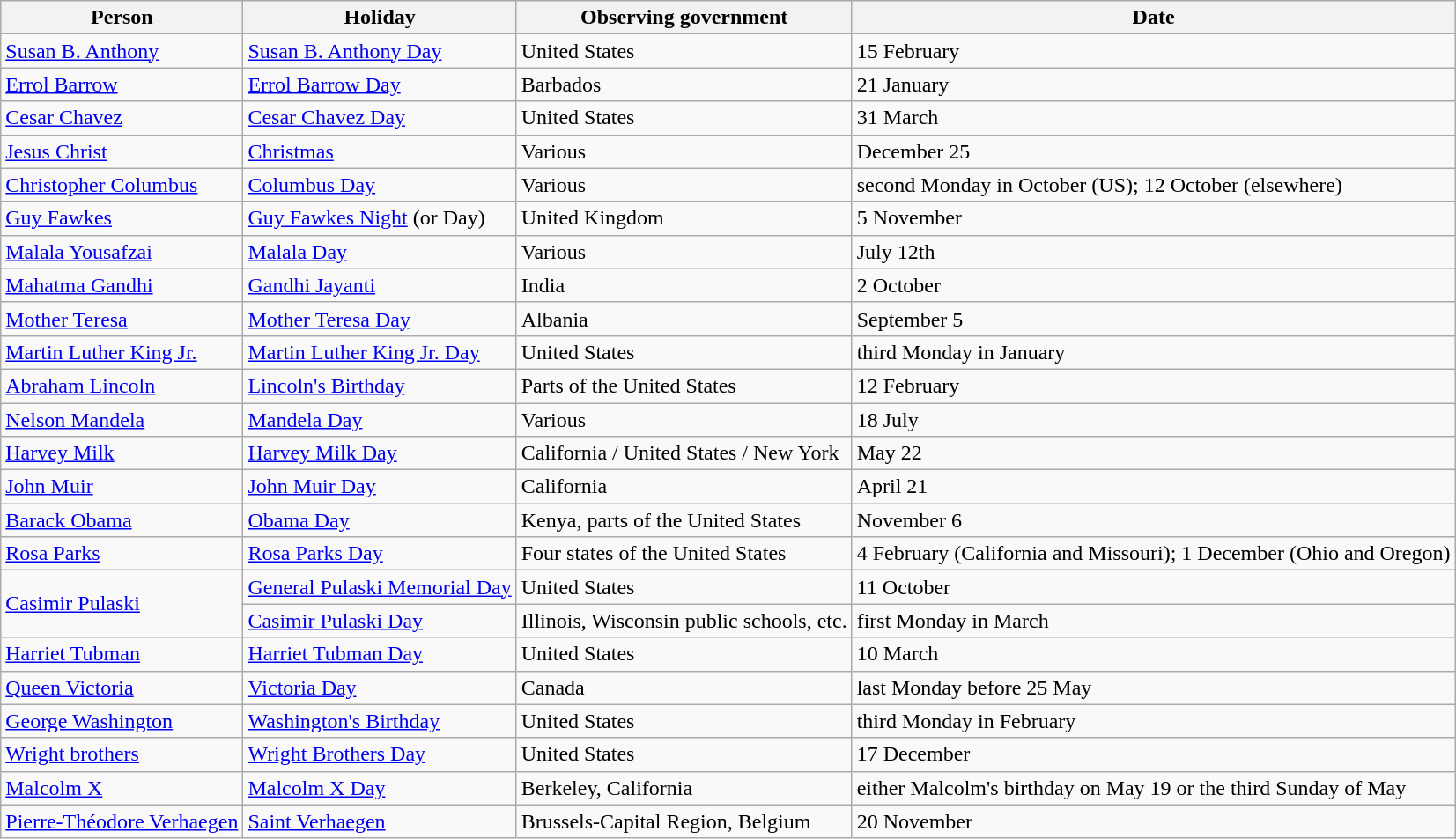<table class="wikitable">
<tr>
<th>Person</th>
<th>Holiday</th>
<th>Observing government</th>
<th>Date</th>
</tr>
<tr>
<td><a href='#'>Susan B. Anthony</a></td>
<td><a href='#'>Susan B. Anthony Day</a></td>
<td>United States</td>
<td>15 February</td>
</tr>
<tr>
<td><a href='#'>Errol Barrow</a></td>
<td><a href='#'>Errol Barrow Day</a></td>
<td>Barbados</td>
<td>21 January</td>
</tr>
<tr>
<td><a href='#'>Cesar Chavez</a></td>
<td><a href='#'>Cesar Chavez Day</a></td>
<td>United States</td>
<td>31 March</td>
</tr>
<tr>
<td><a href='#'>Jesus Christ</a></td>
<td><a href='#'>Christmas</a></td>
<td>Various</td>
<td>December 25</td>
</tr>
<tr>
<td><a href='#'>Christopher Columbus</a></td>
<td><a href='#'>Columbus Day</a></td>
<td>Various</td>
<td>second Monday in October (US); 12 October (elsewhere)</td>
</tr>
<tr>
<td><a href='#'>Guy Fawkes</a></td>
<td><a href='#'>Guy Fawkes Night</a> (or Day)</td>
<td>United Kingdom</td>
<td>5 November</td>
</tr>
<tr>
<td><a href='#'>Malala Yousafzai</a></td>
<td><a href='#'>Malala Day</a></td>
<td>Various</td>
<td>July 12th</td>
</tr>
<tr>
<td><a href='#'>Mahatma Gandhi</a></td>
<td><a href='#'>Gandhi Jayanti</a></td>
<td>India</td>
<td>2 October</td>
</tr>
<tr>
<td><a href='#'>Mother Teresa</a></td>
<td><a href='#'>Mother Teresa Day</a></td>
<td>Albania</td>
<td>September 5</td>
</tr>
<tr>
<td><a href='#'>Martin Luther King Jr.</a></td>
<td><a href='#'>Martin Luther King Jr. Day</a></td>
<td>United States</td>
<td>third Monday in January</td>
</tr>
<tr>
<td><a href='#'>Abraham Lincoln</a></td>
<td><a href='#'>Lincoln's Birthday</a></td>
<td>Parts of the United States</td>
<td>12 February</td>
</tr>
<tr>
<td><a href='#'>Nelson Mandela</a></td>
<td><a href='#'>Mandela Day</a></td>
<td>Various</td>
<td>18 July</td>
</tr>
<tr>
<td><a href='#'>Harvey Milk</a></td>
<td><a href='#'>Harvey Milk Day</a></td>
<td>California / United States / New York</td>
<td>May 22</td>
</tr>
<tr>
<td><a href='#'>John Muir</a></td>
<td><a href='#'>John Muir Day</a></td>
<td>California</td>
<td>April 21</td>
</tr>
<tr>
<td><a href='#'>Barack Obama</a></td>
<td><a href='#'>Obama Day</a></td>
<td>Kenya, parts of the United States</td>
<td>November 6</td>
</tr>
<tr>
<td><a href='#'>Rosa Parks</a></td>
<td><a href='#'>Rosa Parks Day</a></td>
<td>Four states of the United States</td>
<td>4 February (California and Missouri); 1 December (Ohio and Oregon)</td>
</tr>
<tr>
<td rowspan=2><a href='#'>Casimir Pulaski</a></td>
<td><a href='#'>General Pulaski Memorial Day</a></td>
<td>United States</td>
<td>11 October</td>
</tr>
<tr>
<td><a href='#'>Casimir Pulaski Day</a></td>
<td>Illinois, Wisconsin public schools, etc.</td>
<td>first Monday in March</td>
</tr>
<tr>
<td><a href='#'>Harriet Tubman</a></td>
<td><a href='#'>Harriet Tubman Day</a></td>
<td>United States</td>
<td>10 March</td>
</tr>
<tr>
<td><a href='#'>Queen Victoria</a></td>
<td><a href='#'>Victoria Day</a></td>
<td>Canada</td>
<td>last Monday before 25 May</td>
</tr>
<tr>
<td><a href='#'>George Washington</a></td>
<td><a href='#'>Washington's Birthday</a></td>
<td>United States</td>
<td>third Monday in February</td>
</tr>
<tr>
<td><a href='#'>Wright brothers</a></td>
<td><a href='#'>Wright Brothers Day</a></td>
<td>United States</td>
<td>17 December</td>
</tr>
<tr>
<td><a href='#'>Malcolm X</a></td>
<td><a href='#'>Malcolm X Day</a></td>
<td>Berkeley, California</td>
<td>either Malcolm's birthday on May 19 or the third Sunday of May</td>
</tr>
<tr>
<td><a href='#'>Pierre-Théodore Verhaegen</a></td>
<td><a href='#'>Saint Verhaegen</a></td>
<td>Brussels-Capital Region, Belgium</td>
<td>20 November</td>
</tr>
</table>
